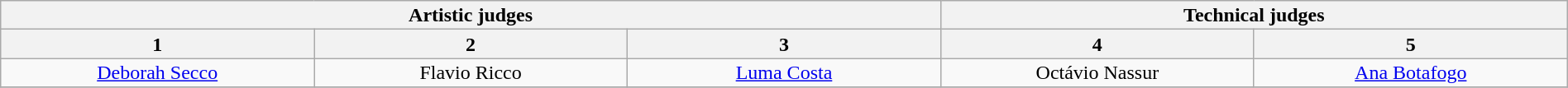<table class="wikitable" style="font-size:100%; line-height:16px; text-align:center" width="100%">
<tr>
<th colspan=3>Artistic judges</th>
<th colspan=2>Technical judges</th>
</tr>
<tr>
<th>1</th>
<th>2</th>
<th>3</th>
<th>4</th>
<th>5</th>
</tr>
<tr>
<td width=150><a href='#'>Deborah Secco</a></td>
<td width=150>Flavio Ricco</td>
<td width=150><a href='#'>Luma Costa</a></td>
<td width=150>Octávio Nassur</td>
<td width=150><a href='#'>Ana Botafogo</a></td>
</tr>
<tr>
</tr>
</table>
